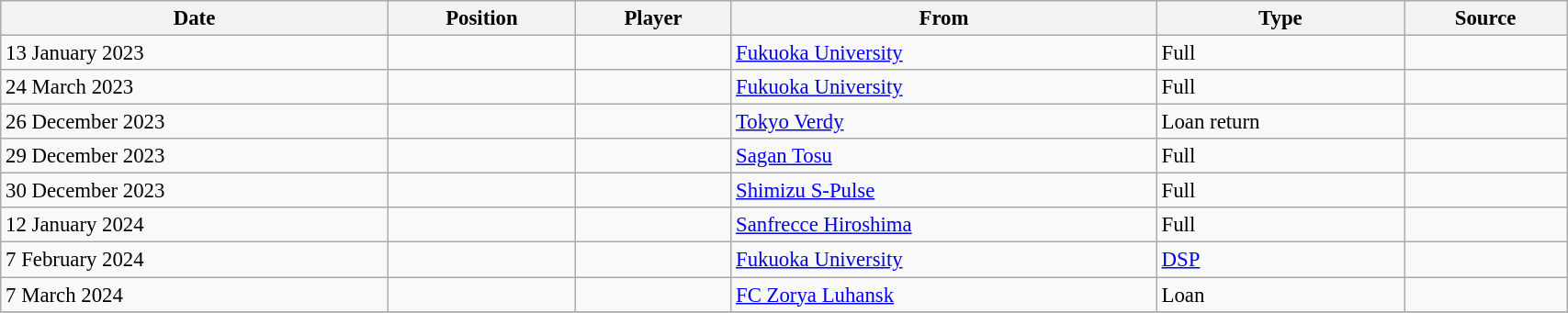<table class="wikitable sortable" style="width:90%; text-align:center; font-size:95%; text-align:left;">
<tr>
<th>Date</th>
<th>Position</th>
<th>Player</th>
<th>From</th>
<th>Type</th>
<th>Source</th>
</tr>
<tr>
<td>13 January 2023</td>
<td></td>
<td></td>
<td> <a href='#'>Fukuoka University</a></td>
<td>Full</td>
<td></td>
</tr>
<tr>
<td>24 March 2023</td>
<td></td>
<td></td>
<td> <a href='#'>Fukuoka University</a></td>
<td>Full</td>
<td></td>
</tr>
<tr>
<td>26 December 2023</td>
<td></td>
<td></td>
<td> <a href='#'>Tokyo Verdy</a></td>
<td>Loan return</td>
<td></td>
</tr>
<tr>
<td>29 December 2023</td>
<td></td>
<td></td>
<td> <a href='#'>Sagan Tosu</a></td>
<td>Full</td>
<td></td>
</tr>
<tr>
<td>30 December 2023</td>
<td></td>
<td></td>
<td> <a href='#'>Shimizu S-Pulse</a></td>
<td>Full</td>
<td></td>
</tr>
<tr>
<td>12 January 2024</td>
<td></td>
<td></td>
<td> <a href='#'>Sanfrecce Hiroshima</a></td>
<td>Full</td>
<td></td>
</tr>
<tr>
<td>7 February 2024</td>
<td></td>
<td></td>
<td> <a href='#'>Fukuoka University</a></td>
<td><a href='#'>DSP</a></td>
<td></td>
</tr>
<tr>
<td>7 March 2024</td>
<td></td>
<td></td>
<td> <a href='#'>FC Zorya Luhansk</a></td>
<td>Loan</td>
<td></td>
</tr>
<tr>
</tr>
</table>
